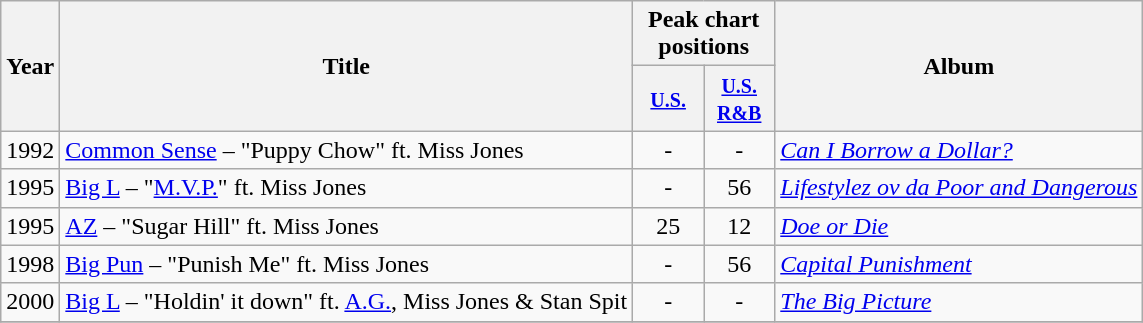<table class="wikitable" border="1">
<tr>
<th rowspan=2>Year</th>
<th rowspan=2>Title</th>
<th colspan=2>Peak chart positions</th>
<th rowspan=2>Album</th>
</tr>
<tr>
<th width=40><small><a href='#'>U.S.</a></small></th>
<th width=40><small><a href='#'>U.S. R&B</a></small></th>
</tr>
<tr>
<td align=center>1992</td>
<td><a href='#'>Common Sense</a> – "Puppy Chow" ft. Miss Jones</td>
<td align=center>-</td>
<td align=center>-</td>
<td><em><a href='#'>Can I Borrow a Dollar?</a></em></td>
</tr>
<tr>
<td align=center>1995</td>
<td><a href='#'>Big L</a> – "<a href='#'>M.V.P.</a>" ft. Miss Jones</td>
<td align=center>-</td>
<td align=center>56</td>
<td><em><a href='#'>Lifestylez ov da Poor and Dangerous</a></em></td>
</tr>
<tr>
<td align=center>1995</td>
<td><a href='#'>AZ</a> – "Sugar Hill" ft. Miss Jones</td>
<td align=center>25</td>
<td align=center>12</td>
<td><em><a href='#'>Doe or Die</a></em></td>
</tr>
<tr>
<td align=center>1998</td>
<td><a href='#'>Big Pun</a> – "Punish Me" ft. Miss Jones</td>
<td align=center>-</td>
<td align=center>56</td>
<td><em><a href='#'>Capital Punishment</a></em></td>
</tr>
<tr>
<td align=center>2000</td>
<td><a href='#'>Big L</a> – "Holdin' it down" ft. <a href='#'>A.G.</a>, Miss Jones & Stan Spit</td>
<td align=center>-</td>
<td align=center>-</td>
<td><em><a href='#'>The Big Picture</a></em></td>
</tr>
<tr>
</tr>
</table>
